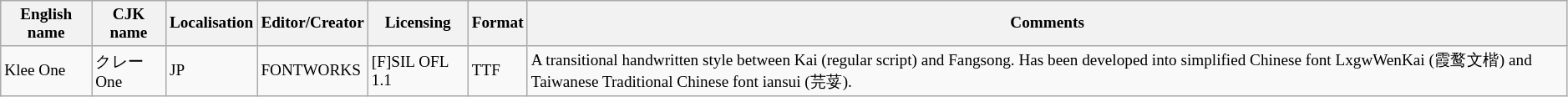<table class="wikitable sortable" style="font-size: 0.8em;">
<tr>
<th>English name</th>
<th>CJK name</th>
<th>Localisation</th>
<th>Editor/Creator</th>
<th>Licensing</th>
<th>Format</th>
<th>Comments</th>
</tr>
<tr>
<td>Klee One</td>
<td>クレーOne</td>
<td>JP</td>
<td>FONTWORKS</td>
<td><span>[F]</span>SIL OFL 1.1</td>
<td>TTF</td>
<td>A transitional handwritten style between Kai (regular script) and Fangsong. Has been developed into simplified Chinese font LxgwWenKai (霞鹜文楷) and Taiwanese Traditional Chinese font iansui (芫荽).</td>
</tr>
</table>
